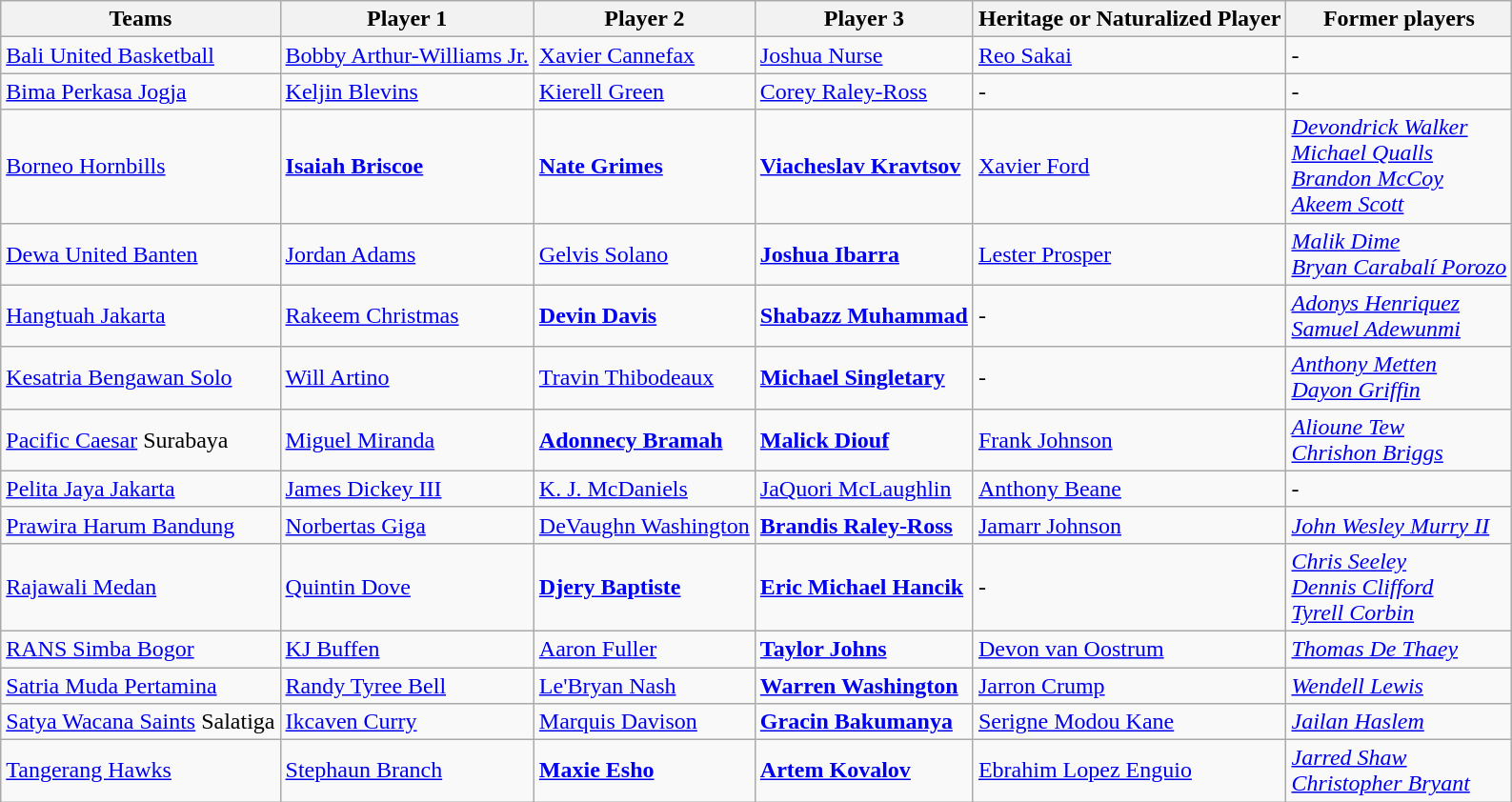<table class="wikitable sortable">
<tr>
<th>Teams</th>
<th>Player 1</th>
<th>Player 2</th>
<th>Player 3</th>
<th>Heritage or Naturalized Player</th>
<th>Former players</th>
</tr>
<tr>
<td><a href='#'>Bali United Basketball</a></td>
<td> <a href='#'>Bobby Arthur-Williams Jr.</a></td>
<td> <a href='#'>Xavier Cannefax</a></td>
<td> <a href='#'>Joshua Nurse</a></td>
<td> <a href='#'>Reo Sakai</a></td>
<td>-</td>
</tr>
<tr>
<td><a href='#'>Bima Perkasa Jogja</a></td>
<td> <a href='#'>Keljin Blevins</a></td>
<td> <a href='#'>Kierell Green</a></td>
<td> <a href='#'>Corey Raley-Ross</a></td>
<td>-</td>
<td>-</td>
</tr>
<tr>
<td><a href='#'>Borneo Hornbills</a></td>
<td> <strong><a href='#'>Isaiah Briscoe</a></strong></td>
<td> <strong><a href='#'>Nate Grimes</a></strong></td>
<td> <strong><a href='#'>Viacheslav Kravtsov</a></strong></td>
<td> <a href='#'>Xavier Ford</a></td>
<td> <em><a href='#'>Devondrick Walker</a></em><br> <em><a href='#'>Michael Qualls</a></em><br> <em><a href='#'>Brandon McCoy</a></em><br>  <em><a href='#'>Akeem Scott</a></em></td>
</tr>
<tr>
<td><a href='#'>Dewa United Banten</a></td>
<td> <a href='#'>Jordan Adams</a></td>
<td> <a href='#'>Gelvis Solano</a></td>
<td> <strong><a href='#'>Joshua Ibarra</a></strong></td>
<td> <a href='#'>Lester Prosper</a></td>
<td> <em><a href='#'>Malik Dime</a></em><br> <em><a href='#'>Bryan Carabalí Porozo</a></em></td>
</tr>
<tr>
<td><a href='#'>Hangtuah Jakarta</a></td>
<td> <a href='#'>Rakeem Christmas</a></td>
<td> <strong><a href='#'>Devin Davis</a></strong></td>
<td> <strong><a href='#'>Shabazz Muhammad</a></strong></td>
<td>-</td>
<td> <em><a href='#'>Adonys Henriquez</a></em><br> <em><a href='#'>Samuel Adewunmi</a></em></td>
</tr>
<tr>
<td><a href='#'>Kesatria Bengawan Solo</a></td>
<td> <a href='#'>Will Artino</a></td>
<td> <a href='#'>Travin Thibodeaux</a></td>
<td> <strong><a href='#'>Michael Singletary</a></strong></td>
<td>-</td>
<td> <em><a href='#'>Anthony Metten</a></em><br> <em><a href='#'>Dayon Griffin</a></em></td>
</tr>
<tr>
<td><a href='#'>Pacific Caesar</a> Surabaya</td>
<td> <a href='#'>Miguel Miranda</a></td>
<td> <strong><a href='#'>Adonnecy Bramah</a></strong></td>
<td> <strong><a href='#'>Malick Diouf</a></strong></td>
<td> <a href='#'>Frank Johnson</a></td>
<td> <em><a href='#'>Alioune Tew</a></em><br> <em><a href='#'>Chrishon Briggs</a></em></td>
</tr>
<tr>
<td><a href='#'>Pelita Jaya Jakarta</a></td>
<td> <a href='#'>James Dickey III</a></td>
<td> <a href='#'>K. J. McDaniels</a></td>
<td> <a href='#'>JaQuori McLaughlin</a></td>
<td> <a href='#'>Anthony Beane</a></td>
<td>-</td>
</tr>
<tr>
<td><a href='#'>Prawira Harum Bandung</a></td>
<td> <a href='#'>Norbertas Giga</a></td>
<td> <a href='#'>DeVaughn Washington</a></td>
<td> <strong><a href='#'>Brandis Raley-Ross</a></strong></td>
<td> <a href='#'>Jamarr Johnson</a></td>
<td> <em><a href='#'>John Wesley Murry II</a></em></td>
</tr>
<tr>
<td><a href='#'>Rajawali Medan</a></td>
<td> <a href='#'>Quintin Dove</a></td>
<td> <strong><a href='#'>Djery Baptiste</a></strong></td>
<td> <strong><a href='#'>Eric Michael Hancik</a></strong></td>
<td>-</td>
<td> <em><a href='#'>Chris Seeley</a></em><br> <em><a href='#'>Dennis Clifford</a></em><br> <em><a href='#'>Tyrell Corbin</a></em></td>
</tr>
<tr>
<td><a href='#'>RANS Simba Bogor</a></td>
<td> <a href='#'>KJ Buffen</a></td>
<td> <a href='#'>Aaron Fuller</a></td>
<td> <strong><a href='#'>Taylor Johns</a></strong></td>
<td> <a href='#'>Devon van Oostrum</a></td>
<td> <em><a href='#'>Thomas De Thaey</a></em></td>
</tr>
<tr>
<td><a href='#'>Satria Muda Pertamina</a></td>
<td> <a href='#'>Randy Tyree Bell</a></td>
<td> <a href='#'>Le'Bryan Nash</a></td>
<td> <strong><a href='#'>Warren Washington</a></strong></td>
<td> <a href='#'>Jarron Crump</a></td>
<td> <em><a href='#'>Wendell Lewis</a></em></td>
</tr>
<tr>
<td><a href='#'>Satya Wacana Saints</a> Salatiga</td>
<td> <a href='#'>Ikcaven Curry</a></td>
<td> <a href='#'>Marquis Davison</a></td>
<td> <strong><a href='#'>Gracin Bakumanya</a></strong></td>
<td> <a href='#'>Serigne Modou Kane</a></td>
<td> <em><a href='#'>Jailan Haslem</a></em></td>
</tr>
<tr>
<td><a href='#'>Tangerang Hawks</a></td>
<td> <a href='#'>Stephaun Branch</a></td>
<td> <strong><a href='#'>Maxie Esho</a></strong></td>
<td> <strong><a href='#'>Artem Kovalov</a></strong></td>
<td> <a href='#'>Ebrahim Lopez Enguio</a></td>
<td> <em><a href='#'>Jarred Shaw</a></em><br> <em><a href='#'>Christopher Bryant</a></em></td>
</tr>
</table>
